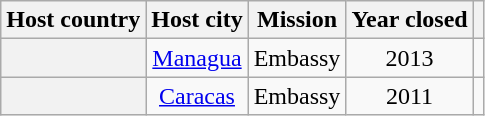<table class="wikitable plainrowheaders" style="text-align:center;">
<tr>
<th scope="col">Host country</th>
<th scope="col">Host city</th>
<th scope="col">Mission</th>
<th scope="col">Year closed</th>
<th scope="col"></th>
</tr>
<tr>
<th scope="row"></th>
<td><a href='#'>Managua</a></td>
<td>Embassy</td>
<td>2013</td>
<td></td>
</tr>
<tr>
<th scope="row"></th>
<td><a href='#'>Caracas</a></td>
<td>Embassy</td>
<td>2011</td>
<td></td>
</tr>
</table>
